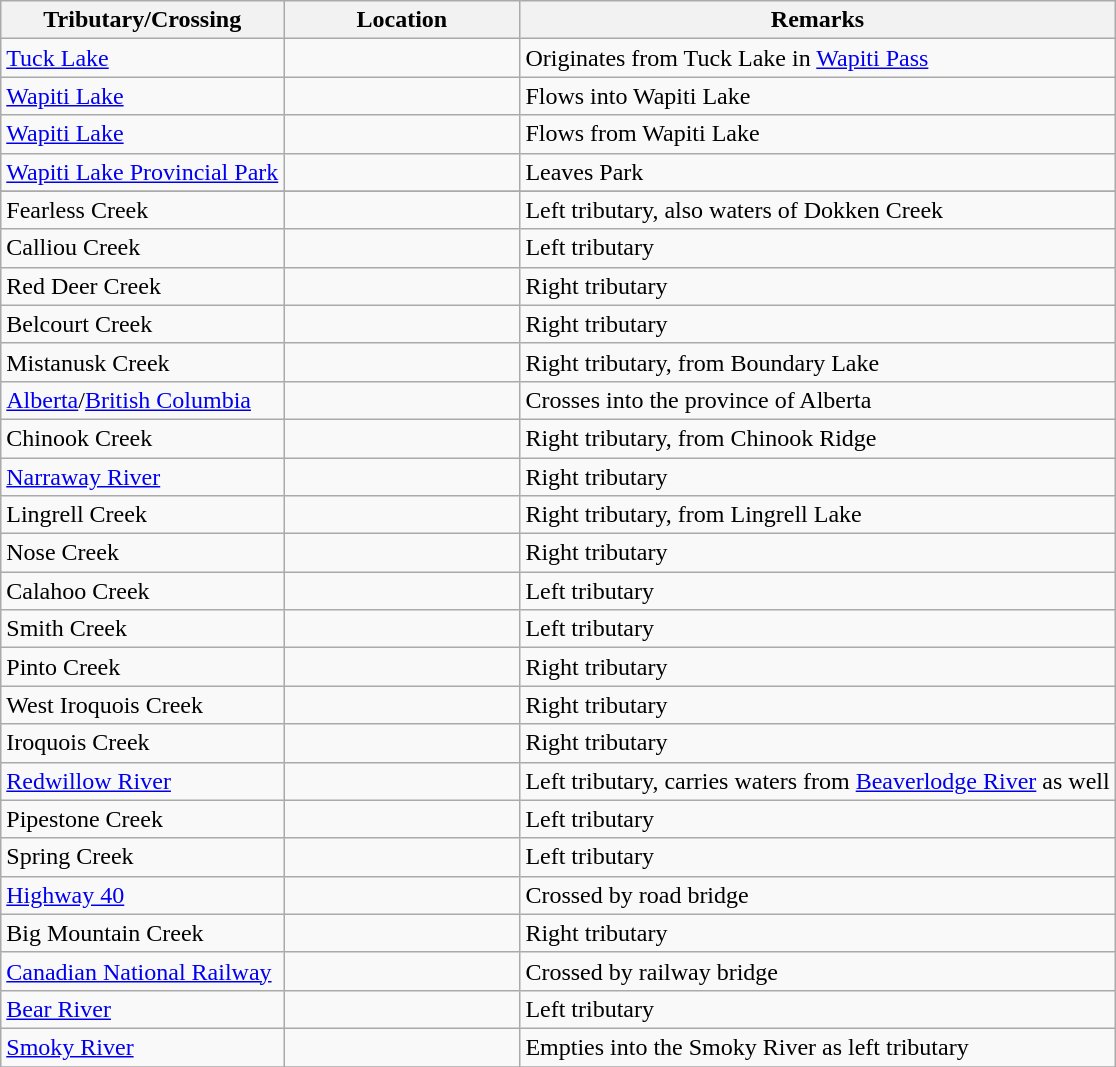<table class="wikitable sortable">
<tr>
<th>Tributary/Crossing</th>
<th width=150px>Location</th>
<th>Remarks</th>
</tr>
<tr>
<td><a href='#'>Tuck Lake</a></td>
<td><small></small></td>
<td>Originates from Tuck Lake in <a href='#'>Wapiti Pass</a></td>
</tr>
<tr>
<td><a href='#'>Wapiti Lake</a></td>
<td><small></small></td>
<td>Flows into Wapiti Lake</td>
</tr>
<tr>
<td><a href='#'>Wapiti Lake</a></td>
<td><small></small></td>
<td>Flows from Wapiti Lake</td>
</tr>
<tr>
<td><a href='#'>Wapiti Lake Provincial Park</a></td>
<td><small></small></td>
<td>Leaves Park</td>
</tr>
<tr>
</tr>
<tr Becker Creek||>
</tr>
<tr>
<td>Fearless Creek</td>
<td><small></small></td>
<td>Left tributary, also waters of Dokken Creek</td>
</tr>
<tr>
<td>Calliou Creek</td>
<td><small></small></td>
<td>Left tributary</td>
</tr>
<tr>
<td>Red Deer Creek</td>
<td><small></small></td>
<td>Right tributary</td>
</tr>
<tr>
<td>Belcourt Creek</td>
<td><small></small></td>
<td>Right tributary</td>
</tr>
<tr>
<td>Mistanusk Creek</td>
<td><small></small></td>
<td>Right tributary, from Boundary Lake</td>
</tr>
<tr>
<td><a href='#'>Alberta</a>/<a href='#'>British Columbia</a></td>
<td><small></small></td>
<td>Crosses into the province of Alberta</td>
</tr>
<tr>
<td>Chinook Creek</td>
<td><small></small></td>
<td>Right tributary, from Chinook Ridge</td>
</tr>
<tr>
<td><a href='#'>Narraway River</a></td>
<td><small></small></td>
<td>Right tributary</td>
</tr>
<tr>
<td>Lingrell Creek</td>
<td><small></small></td>
<td>Right tributary, from Lingrell Lake</td>
</tr>
<tr>
<td>Nose Creek</td>
<td><small></small></td>
<td>Right tributary</td>
</tr>
<tr>
<td>Calahoo Creek</td>
<td><small></small></td>
<td>Left tributary</td>
</tr>
<tr>
<td>Smith Creek</td>
<td><small></small></td>
<td>Left tributary</td>
</tr>
<tr>
<td>Pinto Creek</td>
<td><small></small></td>
<td>Right tributary</td>
</tr>
<tr>
<td>West Iroquois Creek</td>
<td><small></small></td>
<td>Right tributary</td>
</tr>
<tr>
<td>Iroquois Creek</td>
<td><small></small></td>
<td>Right tributary</td>
</tr>
<tr>
<td><a href='#'>Redwillow River</a></td>
<td><small></small></td>
<td>Left tributary, carries waters from <a href='#'>Beaverlodge River</a> as well</td>
</tr>
<tr>
<td>Pipestone Creek</td>
<td><small></small></td>
<td>Left tributary</td>
</tr>
<tr>
<td>Spring Creek</td>
<td><small></small></td>
<td>Left tributary</td>
</tr>
<tr>
<td><a href='#'>Highway 40</a></td>
<td><small></small></td>
<td>Crossed by road bridge</td>
</tr>
<tr>
<td>Big Mountain Creek</td>
<td><small></small></td>
<td>Right tributary</td>
</tr>
<tr>
<td><a href='#'>Canadian National Railway</a></td>
<td><small></small></td>
<td>Crossed by railway bridge</td>
</tr>
<tr>
<td><a href='#'>Bear River</a></td>
<td><small></small></td>
<td>Left tributary</td>
</tr>
<tr>
<td><a href='#'>Smoky River</a></td>
<td><small></small></td>
<td>Empties into the Smoky River as left tributary</td>
</tr>
<tr>
</tr>
</table>
